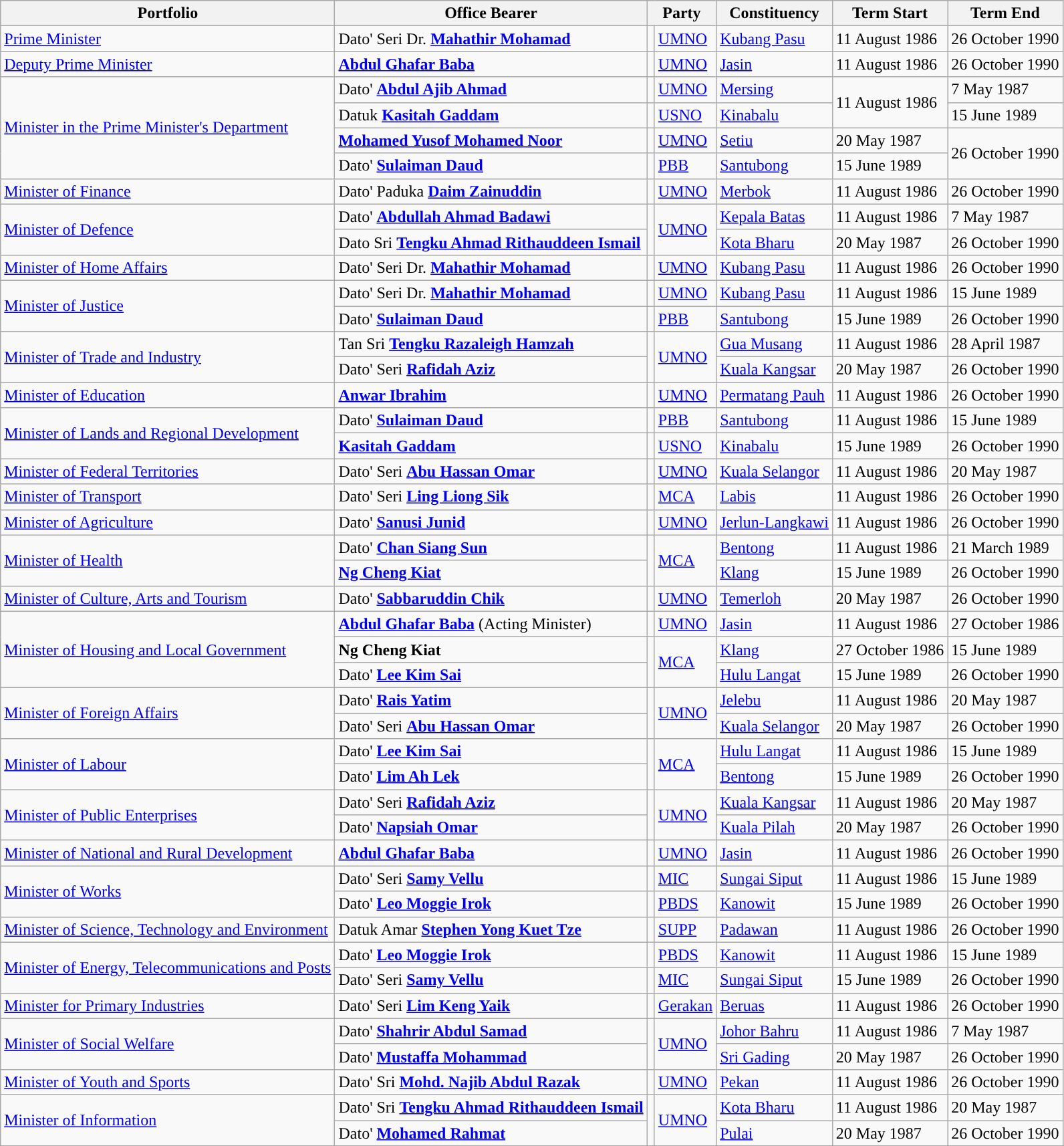<table class="sortable wikitable">
<tr>
<th>Portfolio</th>
<th>Office Bearer</th>
<th colspan=2>Party</th>
<th>Constituency</th>
<th>Term Start</th>
<th>Term End</th>
</tr>
<tr>
<td><a href='#'>Prime Minister</a></td>
<td>Dato' Seri Dr. <strong><a href='#'>Mahathir Mohamad</a></strong> </td>
<td></td>
<td><a href='#'>UMNO</a></td>
<td><a href='#'>Kubang Pasu</a></td>
<td>11 August 1986</td>
<td>26 October 1990</td>
</tr>
<tr>
<td><a href='#'>Deputy Prime Minister</a></td>
<td><strong><a href='#'>Abdul Ghafar Baba</a></strong> </td>
<td></td>
<td><a href='#'>UMNO</a></td>
<td><a href='#'>Jasin</a></td>
<td>11 August 1986</td>
<td>26 October 1990</td>
</tr>
<tr>
<td rowspan="4"><a href='#'>Minister in the Prime Minister's Department</a></td>
<td>Dato' <strong><a href='#'>Abdul Ajib Ahmad</a></strong> </td>
<td></td>
<td><a href='#'>UMNO</a></td>
<td><a href='#'>Mersing</a></td>
<td rowspan=2>11 August 1986</td>
<td>7 May 1987</td>
</tr>
<tr>
<td>Datuk <strong><a href='#'>Kasitah Gaddam</a></strong> </td>
<td></td>
<td><a href='#'>USNO</a></td>
<td><a href='#'>Kinabalu</a></td>
<td>15 June 1989</td>
</tr>
<tr>
<td><strong><a href='#'>Mohamed Yusof Mohamed Noor</a></strong> </td>
<td></td>
<td><a href='#'>UMNO</a></td>
<td><a href='#'>Setiu</a></td>
<td>20 May 1987</td>
<td rowspan=2>26 October 1990</td>
</tr>
<tr>
<td>Dato' <strong><a href='#'>Sulaiman Daud</a></strong> </td>
<td></td>
<td><a href='#'>PBB</a></td>
<td><a href='#'>Santubong</a></td>
<td>15 June 1989</td>
</tr>
<tr>
<td><a href='#'>Minister of Finance</a></td>
<td>Dato' Paduka <strong><a href='#'>Daim Zainuddin</a></strong> </td>
<td></td>
<td><a href='#'>UMNO</a></td>
<td><a href='#'>Merbok</a></td>
<td>11 August 1986</td>
<td>26 October 1990</td>
</tr>
<tr>
<td rowspan=2><a href='#'>Minister of Defence</a></td>
<td>Dato' <strong><a href='#'>Abdullah Ahmad Badawi</a></strong> </td>
<td rowspan=2></td>
<td rowspan=2><a href='#'>UMNO</a></td>
<td><a href='#'>Kepala Batas</a></td>
<td>11 August 1986</td>
<td>7 May 1987</td>
</tr>
<tr>
<td>Dato Sri <strong><a href='#'>Tengku Ahmad Rithauddeen Ismail</a></strong> </td>
<td><a href='#'>Kota Bharu</a></td>
<td>20 May 1987</td>
<td>26 October 1990</td>
</tr>
<tr>
<td><a href='#'>Minister of Home Affairs</a></td>
<td>Dato' Seri Dr. <strong><a href='#'>Mahathir Mohamad</a></strong> </td>
<td></td>
<td><a href='#'>UMNO</a></td>
<td><a href='#'>Kubang Pasu</a></td>
<td>11 August 1986</td>
<td>26 October 1990</td>
</tr>
<tr>
<td rowspan=2><a href='#'>Minister of Justice</a></td>
<td>Dato' Seri Dr. <strong><a href='#'>Mahathir Mohamad</a></strong> </td>
<td rowspan=1></td>
<td><a href='#'>UMNO</a></td>
<td><a href='#'>Kubang Pasu</a></td>
<td>11 August 1986</td>
<td>15 June 1989</td>
</tr>
<tr>
<td>Dato' <strong><a href='#'>Sulaiman Daud</a></strong> </td>
<td></td>
<td><a href='#'>PBB</a></td>
<td><a href='#'>Santubong</a></td>
<td>15 June 1989</td>
<td>26 October 1990</td>
</tr>
<tr>
<td rowspan=2><a href='#'>Minister of Trade and Industry</a></td>
<td>Tan Sri <strong><a href='#'>Tengku Razaleigh Hamzah</a></strong> </td>
<td rowspan=2></td>
<td rowspan=2><a href='#'>UMNO</a></td>
<td><a href='#'>Gua Musang</a></td>
<td>11 August 1986</td>
<td>28 April 1987</td>
</tr>
<tr>
<td>Dato' Seri <strong><a href='#'>Rafidah Aziz</a></strong> </td>
<td><a href='#'>Kuala Kangsar</a></td>
<td>20 May 1987</td>
<td>26 October 1990</td>
</tr>
<tr>
<td><a href='#'>Minister of Education</a></td>
<td><strong><a href='#'>Anwar Ibrahim</a></strong> </td>
<td></td>
<td><a href='#'>UMNO</a></td>
<td><a href='#'>Permatang Pauh</a></td>
<td>11 August 1986</td>
<td>26 October 1990</td>
</tr>
<tr>
<td rowspan=2><a href='#'>Minister of Lands and Regional Development</a></td>
<td>Dato' <strong><a href='#'>Sulaiman Daud</a></strong> </td>
<td></td>
<td><a href='#'>PBB</a></td>
<td><a href='#'>Santubong</a></td>
<td>11 August 1986</td>
<td>15 June 1989</td>
</tr>
<tr>
<td><strong><a href='#'>Kasitah Gaddam</a></strong> </td>
<td></td>
<td><a href='#'>USNO</a></td>
<td><a href='#'>Kinabalu</a></td>
<td>15 June 1989</td>
<td>26 October 1990</td>
</tr>
<tr>
<td><a href='#'>Minister of Federal Territories</a></td>
<td>Dato' Seri <strong><a href='#'>Abu Hassan Omar</a></strong> </td>
<td></td>
<td><a href='#'>UMNO</a></td>
<td><a href='#'>Kuala Selangor</a></td>
<td>11 August 1986</td>
<td>20 May 1987</td>
</tr>
<tr>
<td><a href='#'>Minister of Transport</a></td>
<td>Dato' Seri <strong><a href='#'>Ling Liong Sik</a></strong> </td>
<td></td>
<td><a href='#'>MCA</a></td>
<td><a href='#'>Labis</a></td>
<td>11 August 1986</td>
<td>26 October 1990</td>
</tr>
<tr>
<td><a href='#'>Minister of Agriculture</a></td>
<td>Dato' <strong><a href='#'>Sanusi Junid</a></strong> </td>
<td></td>
<td><a href='#'>UMNO</a></td>
<td><a href='#'>Jerlun-Langkawi</a></td>
<td>11 August 1986</td>
<td>26 October 1990</td>
</tr>
<tr>
<td rowspan=2><a href='#'>Minister of Health</a></td>
<td>Dato' <strong><a href='#'>Chan Siang Sun</a></strong> </td>
<td rowspan=2></td>
<td rowspan=2><a href='#'>MCA</a></td>
<td><a href='#'>Bentong</a></td>
<td>11 August 1986</td>
<td>21 March 1989</td>
</tr>
<tr>
<td><strong><a href='#'>Ng Cheng Kiat</a></strong> </td>
<td><a href='#'>Klang</a></td>
<td>15 June 1989</td>
<td>26 October 1990</td>
</tr>
<tr>
<td><a href='#'>Minister of Culture, Arts and Tourism</a></td>
<td>Dato' <strong><a href='#'>Sabbaruddin Chik</a></strong> </td>
<td></td>
<td><a href='#'>UMNO</a></td>
<td><a href='#'>Temerloh</a></td>
<td>20 May 1987</td>
<td>26 October 1990</td>
</tr>
<tr>
<td rowspan=3><a href='#'>Minister of Housing and Local Government</a></td>
<td><strong><a href='#'>Abdul Ghafar Baba</a></strong>  (Acting Minister)</td>
<td></td>
<td><a href='#'>UMNO</a></td>
<td><a href='#'>Jasin</a></td>
<td>11 August 1986</td>
<td>27 October 1986</td>
</tr>
<tr>
<td><strong>Ng Cheng Kiat</strong> </td>
<td rowspan=2></td>
<td rowspan=2><a href='#'>MCA</a></td>
<td><a href='#'>Klang</a></td>
<td>27 October 1986</td>
<td>15 June 1989</td>
</tr>
<tr>
<td>Dato' <strong><a href='#'>Lee Kim Sai</a></strong> </td>
<td><a href='#'>Hulu Langat</a></td>
<td>15 June 1989</td>
<td>26 October 1990</td>
</tr>
<tr>
<td rowspan=2><a href='#'>Minister of Foreign Affairs</a></td>
<td>Dato' <strong><a href='#'>Rais Yatim</a></strong> </td>
<td rowspan=2></td>
<td rowspan=2><a href='#'>UMNO</a></td>
<td><a href='#'>Jelebu</a></td>
<td>11 August 1986</td>
<td>20 May 1987</td>
</tr>
<tr>
<td>Dato' Seri <strong><a href='#'>Abu Hassan Omar</a></strong> </td>
<td><a href='#'>Kuala Selangor</a></td>
<td>20 May 1987</td>
<td>26 October 1990</td>
</tr>
<tr>
<td rowspan=2><a href='#'>Minister of Labour</a></td>
<td>Dato' <strong><a href='#'>Lee Kim Sai</a></strong> </td>
<td rowspan=2></td>
<td rowspan=2><a href='#'>MCA</a></td>
<td><a href='#'>Hulu Langat</a></td>
<td>11 August 1986</td>
<td>15 June 1989</td>
</tr>
<tr>
<td>Dato' <strong><a href='#'>Lim Ah Lek</a></strong> </td>
<td><a href='#'>Bentong</a></td>
<td>15 June 1989</td>
<td>26 October 1990</td>
</tr>
<tr>
<td rowspan=2><a href='#'>Minister of Public Enterprises</a></td>
<td>Dato' Seri <strong><a href='#'>Rafidah Aziz</a></strong> </td>
<td rowspan=2></td>
<td rowspan=2><a href='#'>UMNO</a></td>
<td><a href='#'>Kuala Kangsar</a></td>
<td>11 August 1986</td>
<td>20 May 1987</td>
</tr>
<tr>
<td>Dato' <strong><a href='#'>Napsiah Omar</a></strong> </td>
<td><a href='#'>Kuala Pilah</a></td>
<td>20 May 1987</td>
<td>26 October 1990</td>
</tr>
<tr>
<td><a href='#'>Minister of National and Rural Development</a></td>
<td><strong><a href='#'>Abdul Ghafar Baba</a></strong> </td>
<td rowspan=1></td>
<td><a href='#'>UMNO</a></td>
<td><a href='#'>Jasin</a></td>
<td>11 August 1986</td>
<td>26 October 1990</td>
</tr>
<tr>
<td rowspan=2><a href='#'>Minister of Works</a></td>
<td>Dato' Seri <strong><a href='#'>Samy Vellu</a></strong> </td>
<td rowspan=1></td>
<td><a href='#'>MIC</a></td>
<td><a href='#'>Sungai Siput</a></td>
<td>11 August 1986</td>
<td>15 June 1989</td>
</tr>
<tr>
<td>Dato' <strong><a href='#'>Leo Moggie Irok</a></strong> </td>
<td rowspan=1></td>
<td><a href='#'>PBDS</a></td>
<td><a href='#'>Kanowit</a></td>
<td>15 June 1989</td>
<td>26 October 1990</td>
</tr>
<tr>
<td><a href='#'>Minister of Science, Technology and Environment</a></td>
<td>Datuk Amar <strong><a href='#'>Stephen Yong Kuet Tze</a></strong> </td>
<td rowspan=1></td>
<td><a href='#'>SUPP</a></td>
<td><a href='#'>Padawan</a></td>
<td>11 August 1986</td>
<td>26 October 1990</td>
</tr>
<tr>
<td rowspan=2><a href='#'>Minister of Energy, Telecommunications and Posts</a></td>
<td>Dato' <strong><a href='#'>Leo Moggie Irok</a></strong> </td>
<td></td>
<td><a href='#'>PBDS</a></td>
<td><a href='#'>Kanowit</a></td>
<td>11 August 1986</td>
<td>15 June 1989</td>
</tr>
<tr>
<td>Dato' Seri <strong><a href='#'>Samy Vellu</a></strong> </td>
<td rowspan=1></td>
<td><a href='#'>MIC</a></td>
<td><a href='#'>Sungai Siput</a></td>
<td>15 June 1989</td>
<td>26 October 1990</td>
</tr>
<tr>
<td><a href='#'>Minister for Primary Industries</a></td>
<td>Dato' Seri <strong><a href='#'>Lim Keng Yaik</a></strong> </td>
<td rowspan=1></td>
<td><a href='#'>Gerakan</a></td>
<td><a href='#'>Beruas</a></td>
<td>11 August 1986</td>
<td>26 October 1990</td>
</tr>
<tr>
<td rowspan=2><a href='#'>Minister of Social Welfare</a></td>
<td>Dato' <strong><a href='#'>Shahrir Abdul Samad</a></strong> </td>
<td rowspan=2></td>
<td rowspan=2><a href='#'>UMNO</a></td>
<td><a href='#'>Johor Bahru</a></td>
<td>11 August 1986</td>
<td>7 May 1987</td>
</tr>
<tr>
<td>Dato' <strong><a href='#'>Mustaffa Mohammad</a></strong> </td>
<td><a href='#'>Sri Gading</a></td>
<td>20 May 1987</td>
<td>26 October 1990</td>
</tr>
<tr>
<td><a href='#'>Minister of Youth and Sports</a></td>
<td>Dato' Sri <strong><a href='#'>Mohd. Najib Abdul Razak</a></strong> </td>
<td rowspan=1></td>
<td><a href='#'>UMNO</a></td>
<td><a href='#'>Pekan</a></td>
<td>11 August 1986</td>
<td>26 October 1990</td>
</tr>
<tr>
<td rowspan=2><a href='#'>Minister of Information</a></td>
<td>Dato' Sri <strong><a href='#'>Tengku Ahmad Rithauddeen Ismail</a></strong> </td>
<td rowspan=2></td>
<td rowspan=2><a href='#'>UMNO</a></td>
<td><a href='#'>Kota Bharu</a></td>
<td>11 August 1986</td>
<td>20 May 1987</td>
</tr>
<tr>
<td>Dato' <strong><a href='#'>Mohamed Rahmat</a></strong> </td>
<td><a href='#'>Pulai</a></td>
<td>20 May 1987</td>
<td>26 October 1990</td>
</tr>
</table>
